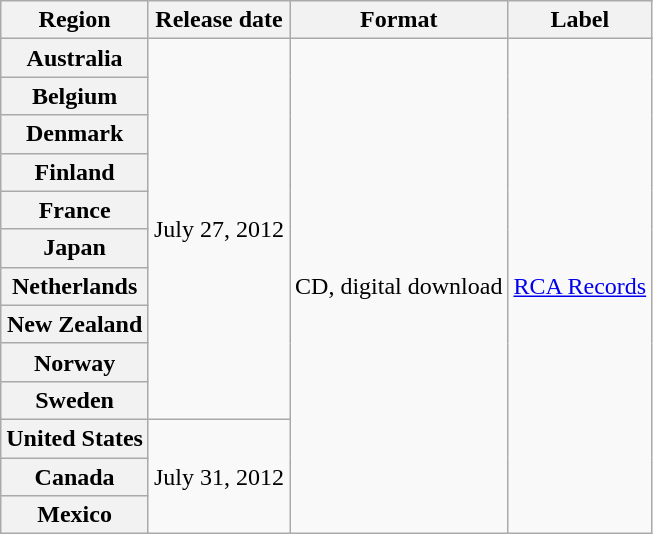<table class="wikitable plainrowheaders">
<tr>
<th scope="col">Region</th>
<th scope="col">Release date</th>
<th scope="col">Format</th>
<th scope="col">Label</th>
</tr>
<tr>
<th scope="row">Australia</th>
<td rowspan="10">July 27, 2012</td>
<td rowspan="13">CD, digital download</td>
<td rowspan="13"><a href='#'>RCA Records</a></td>
</tr>
<tr>
<th scope="row">Belgium</th>
</tr>
<tr>
<th scope="row">Denmark</th>
</tr>
<tr>
<th scope="row">Finland</th>
</tr>
<tr>
<th scope="row">France</th>
</tr>
<tr>
<th scope="row">Japan</th>
</tr>
<tr>
<th scope="row">Netherlands</th>
</tr>
<tr>
<th scope="row">New Zealand</th>
</tr>
<tr>
<th scope="row">Norway</th>
</tr>
<tr>
<th scope="row">Sweden</th>
</tr>
<tr>
<th scope="row">United States</th>
<td rowspan="3">July 31, 2012</td>
</tr>
<tr>
<th scope="row">Canada</th>
</tr>
<tr>
<th scope="row">Mexico</th>
</tr>
</table>
